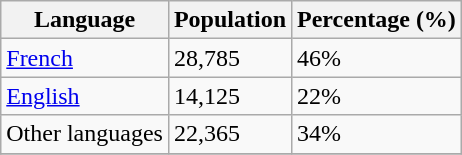<table class="wikitable">
<tr>
<th>Language</th>
<th>Population</th>
<th>Percentage (%)</th>
</tr>
<tr>
<td><a href='#'>French</a></td>
<td>28,785</td>
<td>46%</td>
</tr>
<tr>
<td><a href='#'>English</a></td>
<td>14,125</td>
<td>22%</td>
</tr>
<tr>
<td>Other languages</td>
<td>22,365</td>
<td>34%</td>
</tr>
<tr>
</tr>
</table>
